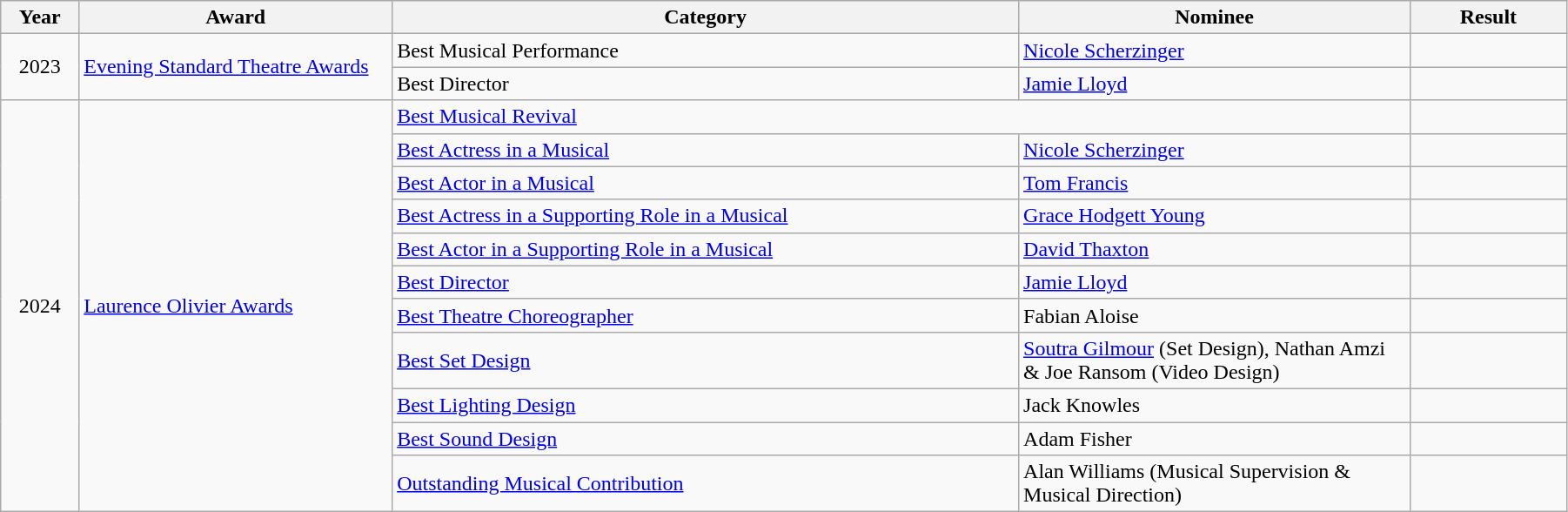<table class="wikitable" style="width:95%;">
<tr>
<th style="width:5%;">Year</th>
<th style="width:20%;">Award</th>
<th style="width:40%;">Category</th>
<th style="width:25%;">Nominee</th>
<th style="width:10%;">Result</th>
</tr>
<tr>
<td rowspan="2" style="text-align:center;">2023</td>
<td rowspan="2"><a href='#'>Evening Standard Theatre Awards</a></td>
<td>Best Musical Performance</td>
<td><a href='#'>Nicole Scherzinger</a></td>
<td></td>
</tr>
<tr>
<td>Best Director</td>
<td><a href='#'>Jamie Lloyd</a></td>
<td></td>
</tr>
<tr>
<td rowspan="11" style="text-align:center;">2024</td>
<td rowspan="11"><a href='#'>Laurence Olivier Awards</a></td>
<td colspan="2"><a href='#'>Best Musical Revival</a></td>
<td></td>
</tr>
<tr>
<td><a href='#'>Best Actress in a Musical</a></td>
<td><a href='#'>Nicole Scherzinger</a></td>
<td></td>
</tr>
<tr>
<td><a href='#'>Best Actor in a Musical</a></td>
<td><a href='#'>Tom Francis</a></td>
<td></td>
</tr>
<tr>
<td><a href='#'>Best Actress in a Supporting Role in a Musical</a></td>
<td><a href='#'>Grace Hodgett Young</a></td>
<td></td>
</tr>
<tr>
<td><a href='#'>Best Actor in a Supporting Role in a Musical</a></td>
<td><a href='#'>David Thaxton</a></td>
<td></td>
</tr>
<tr>
<td><a href='#'>Best Director</a></td>
<td><a href='#'>Jamie Lloyd</a></td>
<td></td>
</tr>
<tr>
<td><a href='#'>Best Theatre Choreographer</a></td>
<td>Fabian Aloise</td>
<td></td>
</tr>
<tr>
<td><a href='#'>Best Set Design</a></td>
<td><a href='#'>Soutra Gilmour</a> (Set Design), Nathan Amzi & Joe Ransom (Video Design)</td>
<td></td>
</tr>
<tr>
<td><a href='#'>Best Lighting Design</a></td>
<td>Jack Knowles</td>
<td></td>
</tr>
<tr>
<td><a href='#'>Best Sound Design</a></td>
<td>Adam Fisher</td>
<td></td>
</tr>
<tr>
<td><a href='#'>Outstanding Musical Contribution</a></td>
<td>Alan Williams (Musical Supervision & Musical Direction)</td>
<td></td>
</tr>
</table>
